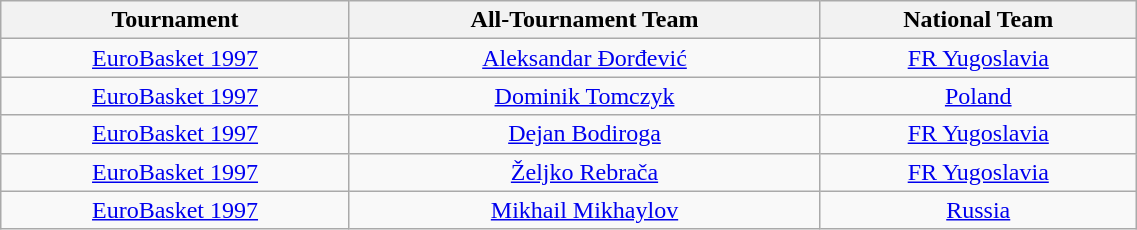<table class="wikitable sortable" style="text-align:center; width: 60%">
<tr>
<th>Tournament</th>
<th>All-Tournament Team</th>
<th>National Team</th>
</tr>
<tr>
<td><a href='#'>EuroBasket 1997</a></td>
<td> <a href='#'>Aleksandar Đorđević</a></td>
<td> <a href='#'>FR Yugoslavia</a></td>
</tr>
<tr>
<td><a href='#'>EuroBasket 1997</a></td>
<td> <a href='#'>Dominik Tomczyk</a></td>
<td> <a href='#'>Poland</a></td>
</tr>
<tr>
<td><a href='#'>EuroBasket 1997</a></td>
<td> <a href='#'>Dejan Bodiroga</a></td>
<td> <a href='#'>FR Yugoslavia</a></td>
</tr>
<tr>
<td><a href='#'>EuroBasket 1997</a></td>
<td> <a href='#'>Željko Rebrača</a></td>
<td> <a href='#'>FR Yugoslavia</a></td>
</tr>
<tr>
<td><a href='#'>EuroBasket 1997</a></td>
<td> <a href='#'>Mikhail Mikhaylov</a></td>
<td> <a href='#'>Russia</a></td>
</tr>
</table>
